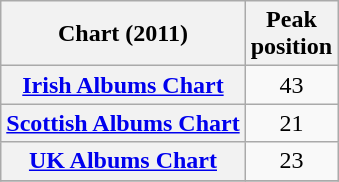<table class="wikitable sortable plainrowheaders">
<tr>
<th scope="col">Chart (2011)</th>
<th scope="col">Peak<br>position</th>
</tr>
<tr>
<th scope="row"><a href='#'>Irish Albums Chart</a></th>
<td style="text-align:center;">43</td>
</tr>
<tr>
<th scope="row"><a href='#'>Scottish Albums Chart</a></th>
<td style="text-align:center;">21</td>
</tr>
<tr>
<th scope="row"><a href='#'>UK Albums Chart</a></th>
<td style="text-align:center;">23</td>
</tr>
<tr>
</tr>
</table>
